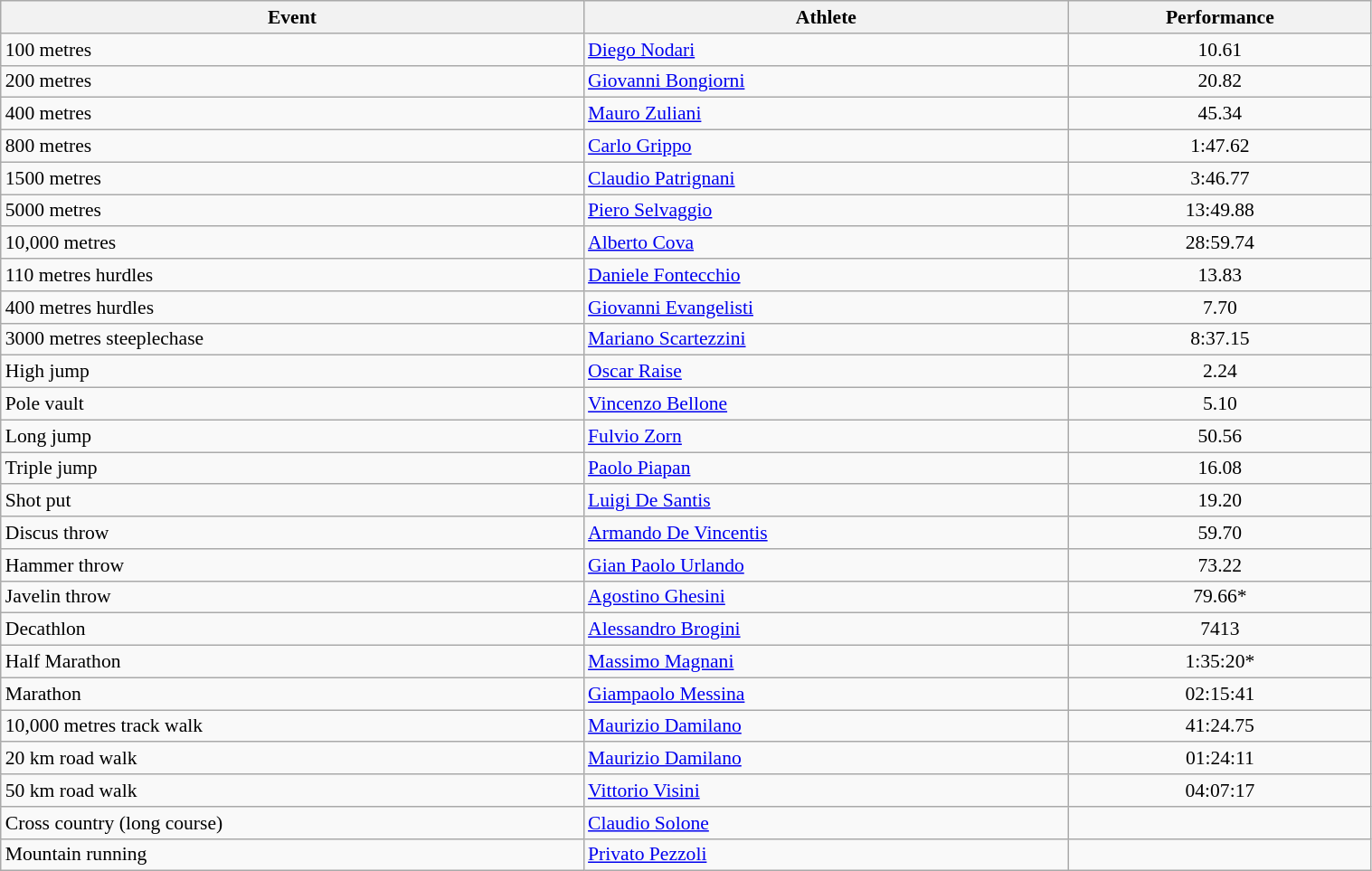<table class="wikitable" width=80% style="font-size:90%; text-align:left;">
<tr>
<th>Event</th>
<th>Athlete</th>
<th>Performance</th>
</tr>
<tr>
<td>100 metres</td>
<td><a href='#'>Diego Nodari</a></td>
<td align=center>10.61</td>
</tr>
<tr>
<td>200 metres</td>
<td><a href='#'>Giovanni Bongiorni</a></td>
<td align=center>20.82</td>
</tr>
<tr>
<td>400 metres</td>
<td><a href='#'>Mauro Zuliani</a></td>
<td align=center>45.34</td>
</tr>
<tr>
<td>800 metres</td>
<td><a href='#'>Carlo Grippo</a></td>
<td align=center>1:47.62</td>
</tr>
<tr>
<td>1500 metres</td>
<td><a href='#'>Claudio Patrignani</a></td>
<td align=center>3:46.77</td>
</tr>
<tr>
<td>5000 metres</td>
<td><a href='#'>Piero Selvaggio</a></td>
<td align=center>13:49.88</td>
</tr>
<tr>
<td>10,000 metres</td>
<td><a href='#'>Alberto Cova</a></td>
<td align=center>28:59.74</td>
</tr>
<tr>
<td>110 metres hurdles</td>
<td><a href='#'>Daniele Fontecchio</a></td>
<td align=center>13.83</td>
</tr>
<tr>
<td>400 metres hurdles</td>
<td><a href='#'>Giovanni Evangelisti</a></td>
<td align=center>7.70</td>
</tr>
<tr>
<td>3000 metres steeplechase</td>
<td><a href='#'>Mariano Scartezzini</a></td>
<td align=center>8:37.15</td>
</tr>
<tr>
<td>High jump</td>
<td><a href='#'>Oscar Raise</a></td>
<td align=center>2.24</td>
</tr>
<tr>
<td>Pole vault</td>
<td><a href='#'>Vincenzo Bellone</a></td>
<td align=center>5.10</td>
</tr>
<tr>
<td>Long jump</td>
<td><a href='#'>Fulvio Zorn</a></td>
<td align=center>50.56</td>
</tr>
<tr>
<td>Triple jump</td>
<td><a href='#'>Paolo Piapan</a></td>
<td align=center>16.08</td>
</tr>
<tr>
<td>Shot put</td>
<td><a href='#'>Luigi De Santis</a></td>
<td align=center>19.20</td>
</tr>
<tr>
<td>Discus throw</td>
<td><a href='#'>Armando De Vincentis</a></td>
<td align=center>59.70</td>
</tr>
<tr>
<td>Hammer throw</td>
<td><a href='#'>Gian Paolo Urlando</a></td>
<td align=center>73.22</td>
</tr>
<tr>
<td>Javelin throw</td>
<td><a href='#'>Agostino Ghesini</a></td>
<td align=center>79.66*</td>
</tr>
<tr>
<td>Decathlon</td>
<td><a href='#'>Alessandro Brogini</a></td>
<td align=center>7413</td>
</tr>
<tr>
<td>Half Marathon</td>
<td><a href='#'>Massimo Magnani</a></td>
<td align=center>1:35:20*</td>
</tr>
<tr>
<td>Marathon</td>
<td><a href='#'>Giampaolo Messina</a></td>
<td align=center>02:15:41</td>
</tr>
<tr>
<td>10,000 metres track walk</td>
<td><a href='#'>Maurizio Damilano</a></td>
<td align=center>41:24.75</td>
</tr>
<tr>
<td>20 km road walk</td>
<td><a href='#'>Maurizio Damilano</a></td>
<td align=center>01:24:11</td>
</tr>
<tr>
<td>50 km road walk</td>
<td><a href='#'>Vittorio Visini</a></td>
<td align=center>04:07:17</td>
</tr>
<tr>
<td>Cross country (long course)</td>
<td><a href='#'>Claudio Solone</a></td>
<td align=center></td>
</tr>
<tr>
<td>Mountain running</td>
<td><a href='#'>Privato Pezzoli</a></td>
<td align=center></td>
</tr>
</table>
